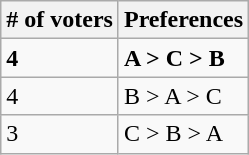<table class="wikitable">
<tr>
<th># of voters</th>
<th>Preferences</th>
</tr>
<tr>
<td><strong>4</strong></td>
<td><strong>A > C > B</strong></td>
</tr>
<tr>
<td>4</td>
<td>B > A > C</td>
</tr>
<tr>
<td>3</td>
<td>C > B > A</td>
</tr>
</table>
